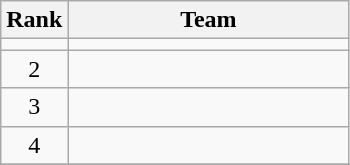<table class=wikitable style="text-align:center;">
<tr>
<th>Rank</th>
<th width=180>Team</th>
</tr>
<tr>
<td></td>
<td align=left></td>
</tr>
<tr>
<td>2</td>
<td align=left></td>
</tr>
<tr>
<td>3</td>
<td align=left></td>
</tr>
<tr>
<td>4</td>
<td align=left></td>
</tr>
<tr>
</tr>
</table>
